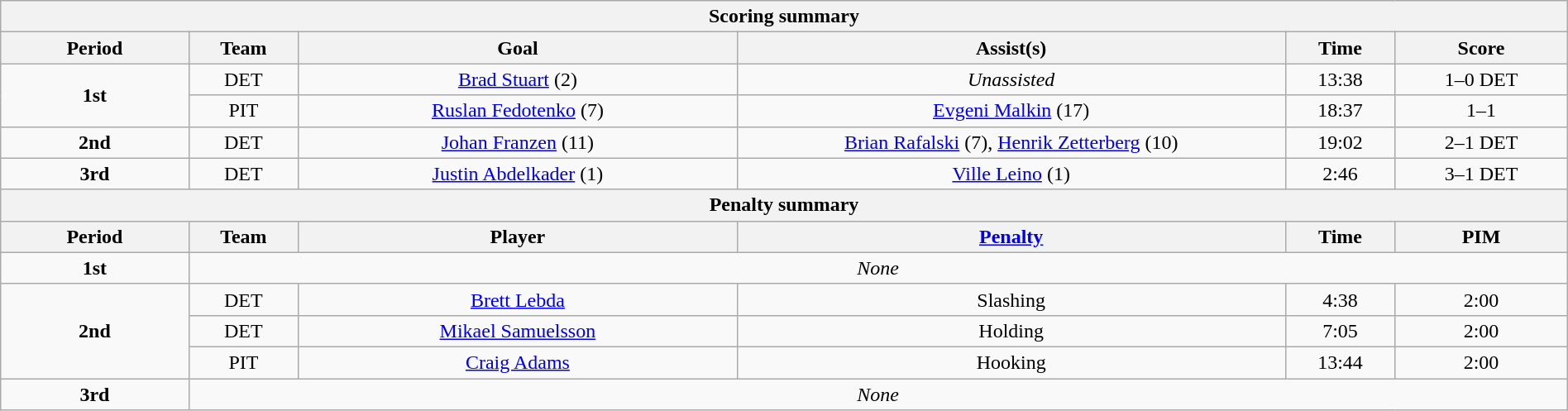<table width="100%" class="wikitable" style="text-align:center">
<tr>
<th colspan=6>Scoring summary</th>
</tr>
<tr>
<th width="12%">Period</th>
<th width="7%">Team</th>
<th width="28%">Goal</th>
<th width="35%">Assist(s)</th>
<th width="7%">Time</th>
<th width="11%">Score</th>
</tr>
<tr>
<td rowspan="2"><strong>1st</strong></td>
<td>DET</td>
<td><a href='#'>Brad Stuart</a> (2)</td>
<td><em>Unassisted</em></td>
<td>13:38</td>
<td>1–0 DET</td>
</tr>
<tr>
<td>PIT</td>
<td><a href='#'>Ruslan Fedotenko</a> (7)</td>
<td><a href='#'>Evgeni Malkin</a> (17)</td>
<td>18:37</td>
<td>1–1</td>
</tr>
<tr>
<td rowspan="1"><strong>2nd</strong></td>
<td>DET</td>
<td><a href='#'>Johan Franzen</a> (11)</td>
<td><a href='#'>Brian Rafalski</a> (7), <a href='#'>Henrik Zetterberg</a> (10)</td>
<td>19:02</td>
<td>2–1 DET</td>
</tr>
<tr>
<td rowspan="1"><strong>3rd</strong></td>
<td>DET</td>
<td><a href='#'>Justin Abdelkader</a> (1)</td>
<td><a href='#'>Ville Leino</a> (1)</td>
<td>2:46</td>
<td>3–1 DET</td>
</tr>
<tr>
<th colspan=6>Penalty summary</th>
</tr>
<tr>
<th width="12%">Period</th>
<th width="7%">Team</th>
<th width="28%">Player</th>
<th width="35%"><a href='#'>Penalty</a></th>
<th width="7%">Time</th>
<th width="11%">PIM</th>
</tr>
<tr>
<td><strong>1st</strong></td>
<td colspan=5><em>None</em></td>
</tr>
<tr>
<td rowspan=3><strong>2nd</strong></td>
<td>DET</td>
<td><a href='#'>Brett Lebda</a></td>
<td>Slashing</td>
<td>4:38</td>
<td>2:00</td>
</tr>
<tr>
<td>DET</td>
<td><a href='#'>Mikael Samuelsson</a></td>
<td>Holding</td>
<td>7:05</td>
<td>2:00</td>
</tr>
<tr>
<td>PIT</td>
<td><a href='#'>Craig Adams</a></td>
<td>Hooking</td>
<td>13:44</td>
<td>2:00</td>
</tr>
<tr>
<td><strong>3rd</strong></td>
<td colspan=5><em>None</em></td>
</tr>
</table>
